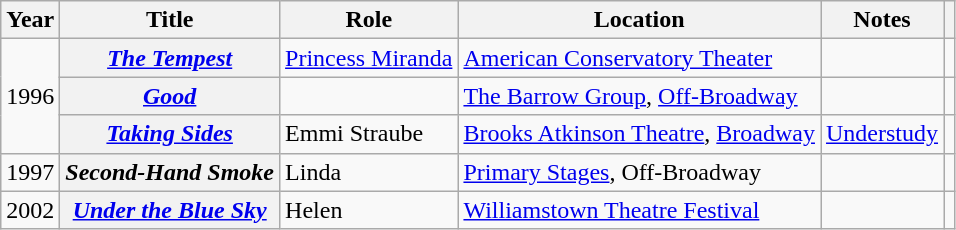<table class="wikitable plainrowheaders sortable">
<tr>
<th scope="col">Year</th>
<th scope="col">Title</th>
<th scope="col">Role</th>
<th scope="col">Location</th>
<th scope="col" class="unsortable">Notes</th>
<th scope="col" class="unsortable"></th>
</tr>
<tr>
<td rowspan="3">1996</td>
<th scope="row"><em><a href='#'>The Tempest</a></em></th>
<td><a href='#'>Princess Miranda</a></td>
<td><a href='#'>American Conservatory Theater</a></td>
<td></td>
<td style="text-align:center;"></td>
</tr>
<tr>
<th scope="row"><em><a href='#'>Good</a></em></th>
<td></td>
<td><a href='#'>The Barrow Group</a>, <a href='#'>Off-Broadway</a></td>
<td></td>
<td style="text-align:center;"></td>
</tr>
<tr>
<th scope="row"><em><a href='#'>Taking Sides</a></em></th>
<td>Emmi Straube</td>
<td><a href='#'>Brooks Atkinson Theatre</a>, <a href='#'>Broadway</a></td>
<td><a href='#'>Understudy</a></td>
<td style="text-align:center;"></td>
</tr>
<tr>
<td>1997</td>
<th scope="row"><em>Second-Hand Smoke</em></th>
<td>Linda</td>
<td><a href='#'>Primary Stages</a>, Off-Broadway</td>
<td></td>
<td style="text-align:center;"></td>
</tr>
<tr>
<td>2002</td>
<th scope="row"><em><a href='#'>Under the Blue Sky</a></em></th>
<td>Helen</td>
<td><a href='#'>Williamstown Theatre Festival</a></td>
<td></td>
<td style="text-align:center;"></td>
</tr>
</table>
